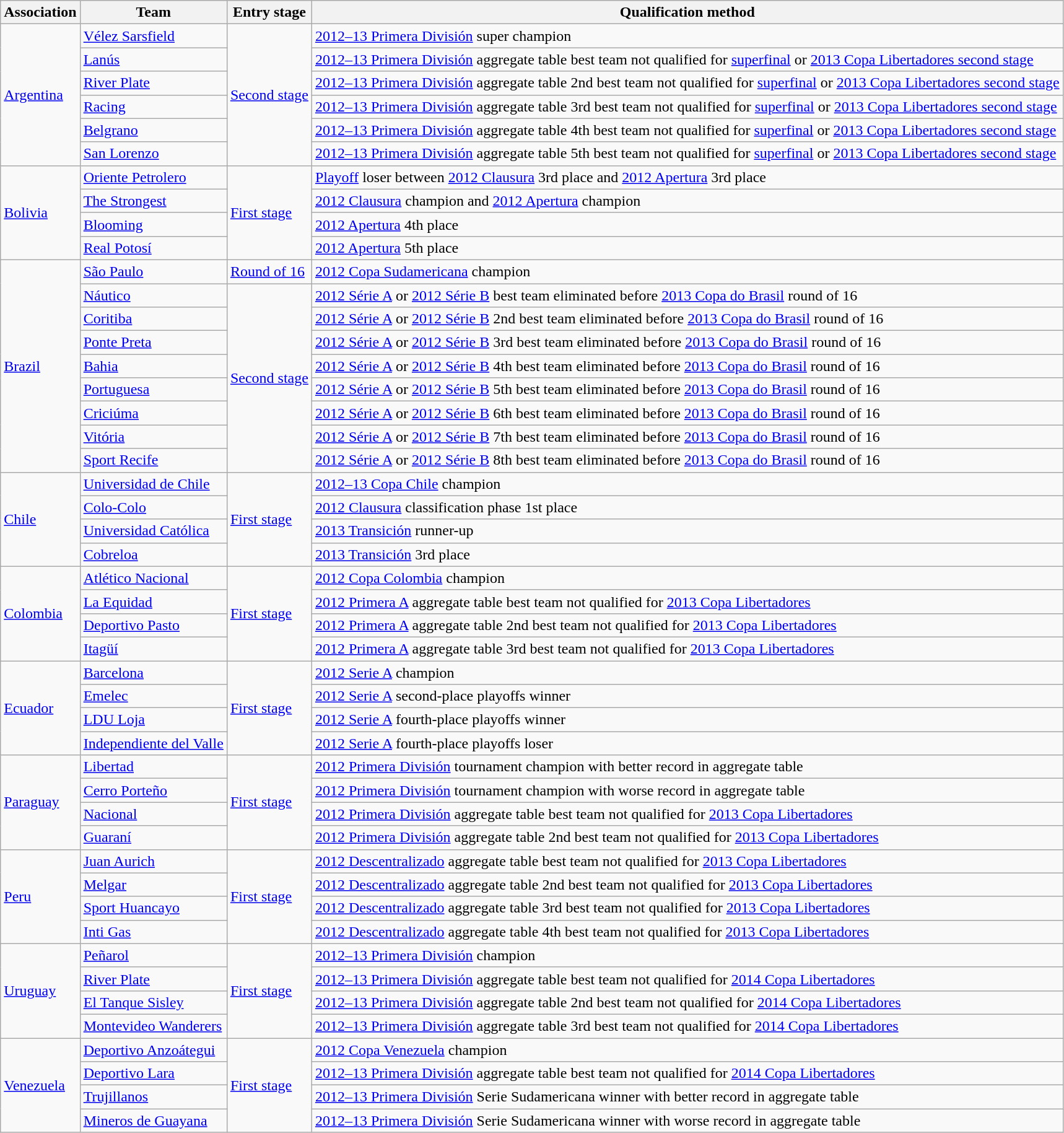<table class="wikitable">
<tr>
<th>Association</th>
<th>Team </th>
<th>Entry stage</th>
<th>Qualification method</th>
</tr>
<tr>
<td rowspan=6> <a href='#'>Argentina</a><br></td>
<td><a href='#'>Vélez Sarsfield</a> </td>
<td rowspan=6><a href='#'>Second stage</a></td>
<td><a href='#'>2012–13 Primera División</a> super champion</td>
</tr>
<tr>
<td><a href='#'>Lanús</a> </td>
<td><a href='#'>2012–13 Primera División</a> aggregate table best team not qualified for <a href='#'>superfinal</a> or <a href='#'>2013 Copa Libertadores second stage</a></td>
</tr>
<tr>
<td><a href='#'>River Plate</a> </td>
<td><a href='#'>2012–13 Primera División</a> aggregate table 2nd best team not qualified for <a href='#'>superfinal</a> or <a href='#'>2013 Copa Libertadores second stage</a></td>
</tr>
<tr>
<td><a href='#'>Racing</a> </td>
<td><a href='#'>2012–13 Primera División</a> aggregate table 3rd best team not qualified for <a href='#'>superfinal</a> or <a href='#'>2013 Copa Libertadores second stage</a></td>
</tr>
<tr>
<td><a href='#'>Belgrano</a> </td>
<td><a href='#'>2012–13 Primera División</a> aggregate table 4th best team not qualified for <a href='#'>superfinal</a> or <a href='#'>2013 Copa Libertadores second stage</a></td>
</tr>
<tr>
<td><a href='#'>San Lorenzo</a> </td>
<td><a href='#'>2012–13 Primera División</a> aggregate table 5th best team not qualified for <a href='#'>superfinal</a> or <a href='#'>2013 Copa Libertadores second stage</a></td>
</tr>
<tr>
<td rowspan=4> <a href='#'>Bolivia</a><br></td>
<td><a href='#'>Oriente Petrolero</a> </td>
<td rowspan=4><a href='#'>First stage</a></td>
<td><a href='#'>Playoff</a> loser between <a href='#'>2012 Clausura</a> 3rd place and <a href='#'>2012 Apertura</a> 3rd place</td>
</tr>
<tr>
<td><a href='#'>The Strongest</a> </td>
<td><a href='#'>2012 Clausura</a> champion and <a href='#'>2012 Apertura</a> champion</td>
</tr>
<tr>
<td><a href='#'>Blooming</a> </td>
<td><a href='#'>2012 Apertura</a> 4th place</td>
</tr>
<tr>
<td><a href='#'>Real Potosí</a> </td>
<td><a href='#'>2012 Apertura</a> 5th place</td>
</tr>
<tr>
<td rowspan=9> <a href='#'>Brazil</a><br></td>
<td><a href='#'>São Paulo</a> </td>
<td><a href='#'>Round of 16</a></td>
<td><a href='#'>2012 Copa Sudamericana</a> champion</td>
</tr>
<tr>
<td><a href='#'>Náutico</a> </td>
<td rowspan=8><a href='#'>Second stage</a></td>
<td><a href='#'>2012 Série A</a> or <a href='#'>2012 Série B</a> best team eliminated before <a href='#'>2013 Copa do Brasil</a> round of 16</td>
</tr>
<tr>
<td><a href='#'>Coritiba</a> </td>
<td><a href='#'>2012 Série A</a> or <a href='#'>2012 Série B</a> 2nd best team eliminated before <a href='#'>2013 Copa do Brasil</a> round of 16</td>
</tr>
<tr>
<td><a href='#'>Ponte Preta</a> </td>
<td><a href='#'>2012 Série A</a> or <a href='#'>2012 Série B</a> 3rd best team eliminated before <a href='#'>2013 Copa do Brasil</a> round of 16</td>
</tr>
<tr>
<td><a href='#'>Bahia</a> </td>
<td><a href='#'>2012 Série A</a> or <a href='#'>2012 Série B</a> 4th best team eliminated before <a href='#'>2013 Copa do Brasil</a> round of 16</td>
</tr>
<tr>
<td><a href='#'>Portuguesa</a> </td>
<td><a href='#'>2012 Série A</a> or <a href='#'>2012 Série B</a> 5th best team eliminated before <a href='#'>2013 Copa do Brasil</a> round of 16</td>
</tr>
<tr>
<td><a href='#'>Criciúma</a> </td>
<td><a href='#'>2012 Série A</a> or <a href='#'>2012 Série B</a> 6th best team eliminated before <a href='#'>2013 Copa do Brasil</a> round of 16</td>
</tr>
<tr>
<td><a href='#'>Vitória</a> </td>
<td><a href='#'>2012 Série A</a> or <a href='#'>2012 Série B</a> 7th best team eliminated before <a href='#'>2013 Copa do Brasil</a> round of 16</td>
</tr>
<tr>
<td><a href='#'>Sport Recife</a> </td>
<td><a href='#'>2012 Série A</a> or <a href='#'>2012 Série B</a> 8th best team eliminated before <a href='#'>2013 Copa do Brasil</a> round of 16</td>
</tr>
<tr>
<td rowspan=4> <a href='#'>Chile</a><br></td>
<td><a href='#'>Universidad de Chile</a> </td>
<td rowspan=4><a href='#'>First stage</a></td>
<td><a href='#'>2012–13 Copa Chile</a> champion</td>
</tr>
<tr>
<td><a href='#'>Colo-Colo</a> </td>
<td><a href='#'>2012 Clausura</a> classification phase 1st place</td>
</tr>
<tr>
<td><a href='#'>Universidad Católica</a> </td>
<td><a href='#'>2013 Transición</a> runner-up</td>
</tr>
<tr>
<td><a href='#'>Cobreloa</a> </td>
<td><a href='#'>2013 Transición</a> 3rd place</td>
</tr>
<tr>
<td rowspan=4> <a href='#'>Colombia</a><br></td>
<td><a href='#'>Atlético Nacional</a> </td>
<td rowspan=4><a href='#'>First stage</a></td>
<td><a href='#'>2012 Copa Colombia</a> champion</td>
</tr>
<tr>
<td><a href='#'>La Equidad</a> </td>
<td><a href='#'>2012 Primera A</a> aggregate table best team not qualified for <a href='#'>2013 Copa Libertadores</a></td>
</tr>
<tr>
<td><a href='#'>Deportivo Pasto</a> </td>
<td><a href='#'>2012 Primera A</a> aggregate table 2nd best team not qualified for <a href='#'>2013 Copa Libertadores</a></td>
</tr>
<tr>
<td><a href='#'>Itagüí</a> </td>
<td><a href='#'>2012 Primera A</a> aggregate table 3rd best team not qualified for <a href='#'>2013 Copa Libertadores</a></td>
</tr>
<tr>
<td rowspan=4> <a href='#'>Ecuador</a><br></td>
<td><a href='#'>Barcelona</a> </td>
<td rowspan=4><a href='#'>First stage</a></td>
<td><a href='#'>2012 Serie A</a> champion</td>
</tr>
<tr>
<td><a href='#'>Emelec</a> </td>
<td><a href='#'>2012 Serie A</a> second-place playoffs winner</td>
</tr>
<tr>
<td><a href='#'>LDU Loja</a> </td>
<td><a href='#'>2012 Serie A</a> fourth-place playoffs winner</td>
</tr>
<tr>
<td><a href='#'>Independiente del Valle</a> </td>
<td><a href='#'>2012 Serie A</a> fourth-place playoffs loser</td>
</tr>
<tr>
<td rowspan=4> <a href='#'>Paraguay</a><br></td>
<td><a href='#'>Libertad</a> </td>
<td rowspan=4><a href='#'>First stage</a></td>
<td><a href='#'>2012 Primera División</a> tournament champion with better record in aggregate table</td>
</tr>
<tr>
<td><a href='#'>Cerro Porteño</a> </td>
<td><a href='#'>2012 Primera División</a> tournament champion with worse record in aggregate table</td>
</tr>
<tr>
<td><a href='#'>Nacional</a> </td>
<td><a href='#'>2012 Primera División</a> aggregate table best team not qualified for <a href='#'>2013 Copa Libertadores</a></td>
</tr>
<tr>
<td><a href='#'>Guaraní</a> </td>
<td><a href='#'>2012 Primera División</a> aggregate table 2nd best team not qualified for <a href='#'>2013 Copa Libertadores</a></td>
</tr>
<tr>
<td rowspan=4> <a href='#'>Peru</a><br></td>
<td><a href='#'>Juan Aurich</a> </td>
<td rowspan=4><a href='#'>First stage</a></td>
<td><a href='#'>2012 Descentralizado</a> aggregate table best team not qualified for <a href='#'>2013 Copa Libertadores</a></td>
</tr>
<tr>
<td><a href='#'>Melgar</a> </td>
<td><a href='#'>2012 Descentralizado</a> aggregate table 2nd best team not qualified for <a href='#'>2013 Copa Libertadores</a></td>
</tr>
<tr>
<td><a href='#'>Sport Huancayo</a> </td>
<td><a href='#'>2012 Descentralizado</a> aggregate table 3rd best team not qualified for <a href='#'>2013 Copa Libertadores</a></td>
</tr>
<tr>
<td><a href='#'>Inti Gas</a> </td>
<td><a href='#'>2012 Descentralizado</a> aggregate table 4th best team not qualified for <a href='#'>2013 Copa Libertadores</a></td>
</tr>
<tr>
<td rowspan=4> <a href='#'>Uruguay</a><br></td>
<td><a href='#'>Peñarol</a> </td>
<td rowspan=4><a href='#'>First stage</a></td>
<td><a href='#'>2012–13 Primera División</a> champion</td>
</tr>
<tr>
<td><a href='#'>River Plate</a> </td>
<td><a href='#'>2012–13 Primera División</a> aggregate table best team not qualified for <a href='#'>2014 Copa Libertadores</a></td>
</tr>
<tr>
<td><a href='#'>El Tanque Sisley</a> </td>
<td><a href='#'>2012–13 Primera División</a> aggregate table 2nd best team not qualified for <a href='#'>2014 Copa Libertadores</a></td>
</tr>
<tr>
<td><a href='#'>Montevideo Wanderers</a> </td>
<td><a href='#'>2012–13 Primera División</a> aggregate table 3rd best team not qualified for <a href='#'>2014 Copa Libertadores</a></td>
</tr>
<tr>
<td rowspan=4> <a href='#'>Venezuela</a><br></td>
<td><a href='#'>Deportivo Anzoátegui</a> </td>
<td rowspan=4><a href='#'>First stage</a></td>
<td><a href='#'>2012 Copa Venezuela</a> champion</td>
</tr>
<tr>
<td><a href='#'>Deportivo Lara</a> </td>
<td><a href='#'>2012–13 Primera División</a> aggregate table best team not qualified for <a href='#'>2014 Copa Libertadores</a></td>
</tr>
<tr>
<td><a href='#'>Trujillanos</a> </td>
<td><a href='#'>2012–13 Primera División</a> Serie Sudamericana winner with better record in aggregate table</td>
</tr>
<tr>
<td><a href='#'>Mineros de Guayana</a> </td>
<td><a href='#'>2012–13 Primera División</a> Serie Sudamericana winner with worse record in aggregate table</td>
</tr>
</table>
